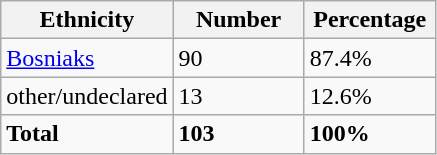<table class="wikitable">
<tr>
<th width="100px">Ethnicity</th>
<th width="80px">Number</th>
<th width="80px">Percentage</th>
</tr>
<tr>
<td><a href='#'>Bosniaks</a></td>
<td>90</td>
<td>87.4%</td>
</tr>
<tr>
<td>other/undeclared</td>
<td>13</td>
<td>12.6%</td>
</tr>
<tr>
<td><strong>Total</strong></td>
<td><strong>103</strong></td>
<td><strong>100%</strong></td>
</tr>
</table>
